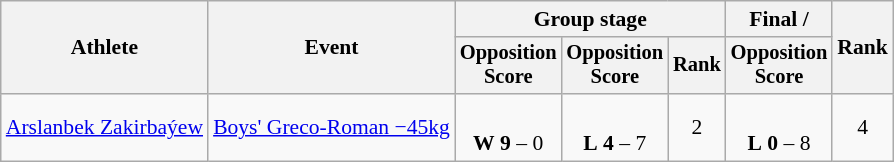<table class="wikitable" style="font-size:90%">
<tr>
<th rowspan=2>Athlete</th>
<th rowspan=2>Event</th>
<th colspan=3>Group stage</th>
<th>Final / </th>
<th rowspan=2>Rank</th>
</tr>
<tr style="font-size:95%">
<th>Opposition<br>Score</th>
<th>Opposition<br>Score</th>
<th>Rank</th>
<th>Opposition<br>Score</th>
</tr>
<tr align=center>
<td align=left><a href='#'>Arslanbek Zakirbaýew</a></td>
<td align=left><a href='#'>Boys' Greco-Roman −45kg</a></td>
<td><br><strong>W</strong> <strong>9</strong> – 0 <sup></sup></td>
<td><br><strong>L</strong> <strong>4</strong> – 7 <sup></sup></td>
<td>2 </td>
<td><br><strong>L</strong> <strong>0</strong> – 8 <sup></sup></td>
<td>4</td>
</tr>
</table>
